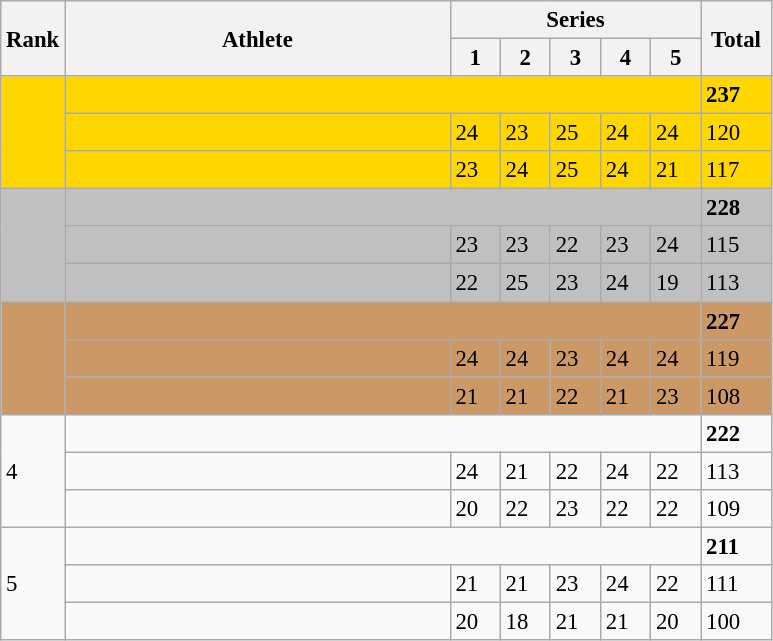<table class="wikitable" style="font-size:95%" style="width:35em;" style="text-align:center">
<tr>
<th rowspan=2>Rank</th>
<th rowspan=2 width=250>Athlete</th>
<th colspan=5 width=160>Series</th>
<th rowspan=2 width=40>Total</th>
</tr>
<tr>
<th>1</th>
<th>2</th>
<th>3</th>
<th>4</th>
<th>5</th>
</tr>
<tr bgcolor=gold>
<td rowspan=3></td>
<td colspan=6 align=left></td>
<td><strong>237</strong></td>
</tr>
<tr bgcolor=gold>
<td align=left></td>
<td>24</td>
<td>23</td>
<td>25</td>
<td>24</td>
<td>24</td>
<td>120</td>
</tr>
<tr bgcolor=gold>
<td align=left></td>
<td>23</td>
<td>24</td>
<td>25</td>
<td>24</td>
<td>21</td>
<td>117</td>
</tr>
<tr bgcolor=silver>
<td rowspan=3></td>
<td colspan=6 align=left></td>
<td><strong>228</strong></td>
</tr>
<tr bgcolor=silver>
<td align=left></td>
<td>23</td>
<td>23</td>
<td>22</td>
<td>23</td>
<td>24</td>
<td>115</td>
</tr>
<tr bgcolor=silver>
<td align=left></td>
<td>22</td>
<td>25</td>
<td>23</td>
<td>24</td>
<td>19</td>
<td>113</td>
</tr>
<tr bgcolor=cc9966>
<td rowspan=3></td>
<td colspan=6 align=left></td>
<td><strong>227</strong></td>
</tr>
<tr bgcolor=cc9966>
<td align=left></td>
<td>24</td>
<td>24</td>
<td>23</td>
<td>24</td>
<td>24</td>
<td>119</td>
</tr>
<tr bgcolor=cc9966>
<td align=left></td>
<td>21</td>
<td>21</td>
<td>22</td>
<td>21</td>
<td>23</td>
<td>108</td>
</tr>
<tr>
<td rowspan=3>4</td>
<td colspan=6 align=left></td>
<td><strong>222</strong></td>
</tr>
<tr>
<td align=left></td>
<td>24</td>
<td>21</td>
<td>22</td>
<td>24</td>
<td>22</td>
<td>113</td>
</tr>
<tr>
<td align=left></td>
<td>20</td>
<td>22</td>
<td>23</td>
<td>22</td>
<td>22</td>
<td>109</td>
</tr>
<tr>
<td rowspan=3>5</td>
<td colspan=6 align=left></td>
<td><strong>211</strong></td>
</tr>
<tr>
<td align=left></td>
<td>21</td>
<td>21</td>
<td>23</td>
<td>24</td>
<td>22</td>
<td>111</td>
</tr>
<tr>
<td align=left></td>
<td>20</td>
<td>18</td>
<td>21</td>
<td>21</td>
<td>20</td>
<td>100</td>
</tr>
</table>
